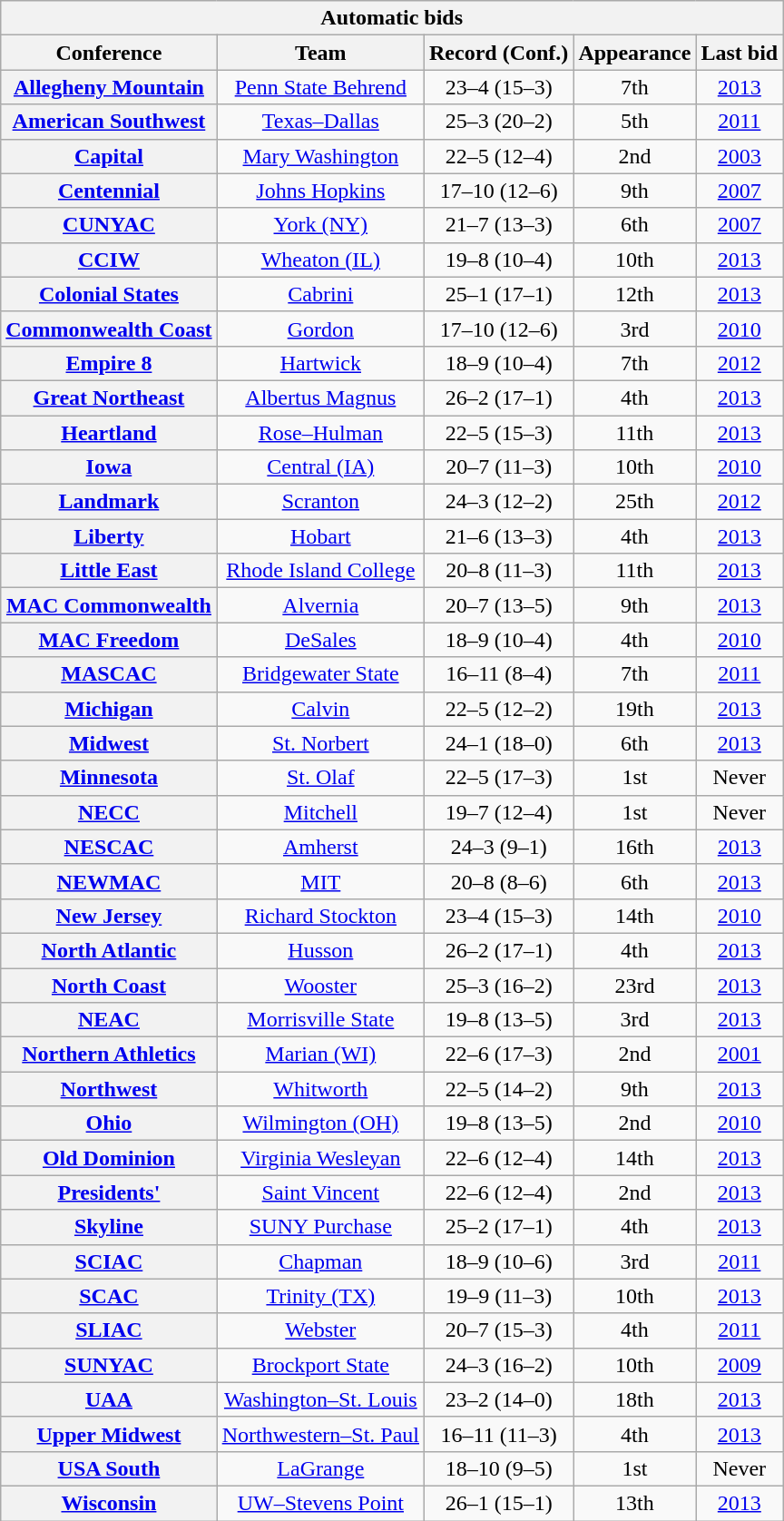<table class="wikitable sortable plainrowheaders" style="text-align:center;">
<tr>
<th colspan="8" style=>Automatic bids</th>
</tr>
<tr>
<th scope="col">Conference</th>
<th scope="col">Team</th>
<th scope="col">Record (Conf.)</th>
<th scope="col" data-sort-type="number">Appearance</th>
<th scope="col">Last bid</th>
</tr>
<tr>
<th><a href='#'>Allegheny Mountain</a></th>
<td><a href='#'>Penn State Behrend</a></td>
<td>23–4 (15–3)</td>
<td>7th</td>
<td><a href='#'>2013</a></td>
</tr>
<tr>
<th><a href='#'>American Southwest</a></th>
<td><a href='#'>Texas–Dallas</a></td>
<td>25–3 (20–2)</td>
<td>5th</td>
<td><a href='#'>2011</a></td>
</tr>
<tr>
<th><a href='#'>Capital</a></th>
<td><a href='#'>Mary Washington</a></td>
<td>22–5 (12–4)</td>
<td>2nd</td>
<td><a href='#'>2003</a></td>
</tr>
<tr>
<th><a href='#'>Centennial</a></th>
<td><a href='#'>Johns Hopkins</a></td>
<td>17–10 (12–6)</td>
<td>9th</td>
<td><a href='#'>2007</a></td>
</tr>
<tr>
<th><a href='#'>CUNYAC</a></th>
<td><a href='#'>York (NY)</a></td>
<td>21–7 (13–3)</td>
<td>6th</td>
<td><a href='#'>2007</a></td>
</tr>
<tr>
<th><a href='#'>CCIW</a></th>
<td><a href='#'>Wheaton (IL)</a></td>
<td>19–8 (10–4)</td>
<td>10th</td>
<td><a href='#'>2013</a></td>
</tr>
<tr>
<th><a href='#'>Colonial States</a></th>
<td><a href='#'>Cabrini</a></td>
<td>25–1 (17–1)</td>
<td>12th</td>
<td><a href='#'>2013</a></td>
</tr>
<tr>
<th><a href='#'>Commonwealth Coast</a></th>
<td><a href='#'>Gordon</a></td>
<td>17–10 (12–6)</td>
<td>3rd</td>
<td><a href='#'>2010</a></td>
</tr>
<tr>
<th><a href='#'>Empire 8</a></th>
<td><a href='#'>Hartwick</a></td>
<td>18–9 (10–4)</td>
<td>7th</td>
<td><a href='#'>2012</a></td>
</tr>
<tr>
<th><a href='#'>Great Northeast</a></th>
<td><a href='#'>Albertus Magnus</a></td>
<td>26–2 (17–1)</td>
<td>4th</td>
<td><a href='#'>2013</a></td>
</tr>
<tr>
<th><a href='#'>Heartland</a></th>
<td><a href='#'>Rose–Hulman</a></td>
<td>22–5 (15–3)</td>
<td>11th</td>
<td><a href='#'>2013</a></td>
</tr>
<tr>
<th><a href='#'>Iowa</a></th>
<td><a href='#'>Central (IA)</a></td>
<td>20–7 (11–3)</td>
<td>10th</td>
<td><a href='#'>2010</a></td>
</tr>
<tr>
<th><a href='#'>Landmark</a></th>
<td><a href='#'>Scranton</a></td>
<td>24–3 (12–2)</td>
<td>25th</td>
<td><a href='#'>2012</a></td>
</tr>
<tr>
<th><a href='#'>Liberty</a></th>
<td><a href='#'>Hobart</a></td>
<td>21–6 (13–3)</td>
<td>4th</td>
<td><a href='#'>2013</a></td>
</tr>
<tr>
<th><a href='#'>Little East</a></th>
<td><a href='#'>Rhode Island College</a></td>
<td>20–8 (11–3)</td>
<td>11th</td>
<td><a href='#'>2013</a></td>
</tr>
<tr>
<th><a href='#'>MAC Commonwealth</a></th>
<td><a href='#'>Alvernia</a></td>
<td>20–7 (13–5)</td>
<td>9th</td>
<td><a href='#'>2013</a></td>
</tr>
<tr>
<th><a href='#'>MAC Freedom</a></th>
<td><a href='#'>DeSales</a></td>
<td>18–9 (10–4)</td>
<td>4th</td>
<td><a href='#'>2010</a></td>
</tr>
<tr>
<th><a href='#'>MASCAC</a></th>
<td><a href='#'>Bridgewater State</a></td>
<td>16–11 (8–4)</td>
<td>7th</td>
<td><a href='#'>2011</a></td>
</tr>
<tr>
<th><a href='#'>Michigan</a></th>
<td><a href='#'>Calvin</a></td>
<td>22–5 (12–2)</td>
<td>19th</td>
<td><a href='#'>2013</a></td>
</tr>
<tr>
<th><a href='#'>Midwest</a></th>
<td><a href='#'>St. Norbert</a></td>
<td>24–1 (18–0)</td>
<td>6th</td>
<td><a href='#'>2013</a></td>
</tr>
<tr>
<th><a href='#'>Minnesota</a></th>
<td><a href='#'>St. Olaf</a></td>
<td>22–5 (17–3)</td>
<td>1st</td>
<td>Never</td>
</tr>
<tr>
<th><a href='#'>NECC</a></th>
<td><a href='#'>Mitchell</a></td>
<td>19–7 (12–4)</td>
<td>1st</td>
<td>Never</td>
</tr>
<tr>
<th><a href='#'>NESCAC</a></th>
<td><a href='#'>Amherst</a></td>
<td>24–3 (9–1)</td>
<td>16th</td>
<td><a href='#'>2013</a></td>
</tr>
<tr>
<th><a href='#'>NEWMAC</a></th>
<td><a href='#'>MIT</a></td>
<td>20–8 (8–6)</td>
<td>6th</td>
<td><a href='#'>2013</a></td>
</tr>
<tr>
<th><a href='#'>New Jersey</a></th>
<td><a href='#'>Richard Stockton</a></td>
<td>23–4 (15–3)</td>
<td>14th</td>
<td><a href='#'>2010</a></td>
</tr>
<tr>
<th><a href='#'>North Atlantic</a></th>
<td><a href='#'>Husson</a></td>
<td>26–2 (17–1)</td>
<td>4th</td>
<td><a href='#'>2013</a></td>
</tr>
<tr>
<th><a href='#'>North Coast</a></th>
<td><a href='#'>Wooster</a></td>
<td>25–3 (16–2)</td>
<td>23rd</td>
<td><a href='#'>2013</a></td>
</tr>
<tr>
<th><a href='#'>NEAC</a></th>
<td><a href='#'>Morrisville State</a></td>
<td>19–8 (13–5)</td>
<td>3rd</td>
<td><a href='#'>2013</a></td>
</tr>
<tr>
<th><a href='#'>Northern Athletics</a></th>
<td><a href='#'>Marian (WI)</a></td>
<td>22–6 (17–3)</td>
<td>2nd</td>
<td><a href='#'>2001</a></td>
</tr>
<tr>
<th><a href='#'>Northwest</a></th>
<td><a href='#'>Whitworth</a></td>
<td>22–5 (14–2)</td>
<td>9th</td>
<td><a href='#'>2013</a></td>
</tr>
<tr>
<th><a href='#'>Ohio</a></th>
<td><a href='#'>Wilmington (OH)</a></td>
<td>19–8 (13–5)</td>
<td>2nd</td>
<td><a href='#'>2010</a></td>
</tr>
<tr>
<th><a href='#'>Old Dominion</a></th>
<td><a href='#'>Virginia Wesleyan</a></td>
<td>22–6 (12–4)</td>
<td>14th</td>
<td><a href='#'>2013</a></td>
</tr>
<tr>
<th><a href='#'>Presidents'</a></th>
<td><a href='#'>Saint Vincent</a></td>
<td>22–6 (12–4)</td>
<td>2nd</td>
<td><a href='#'>2013</a></td>
</tr>
<tr>
<th><a href='#'>Skyline</a></th>
<td><a href='#'>SUNY Purchase</a></td>
<td>25–2 (17–1)</td>
<td>4th</td>
<td><a href='#'>2013</a></td>
</tr>
<tr>
<th><a href='#'>SCIAC</a></th>
<td><a href='#'>Chapman</a></td>
<td>18–9 (10–6)</td>
<td>3rd</td>
<td><a href='#'>2011</a></td>
</tr>
<tr>
<th><a href='#'>SCAC</a></th>
<td><a href='#'>Trinity (TX)</a></td>
<td>19–9 (11–3)</td>
<td>10th</td>
<td><a href='#'>2013</a></td>
</tr>
<tr>
<th><a href='#'>SLIAC</a></th>
<td><a href='#'>Webster</a></td>
<td>20–7 (15–3)</td>
<td>4th</td>
<td><a href='#'>2011</a></td>
</tr>
<tr>
<th><a href='#'>SUNYAC</a></th>
<td><a href='#'>Brockport State</a></td>
<td>24–3 (16–2)</td>
<td>10th</td>
<td><a href='#'>2009</a></td>
</tr>
<tr>
<th><a href='#'>UAA</a></th>
<td><a href='#'>Washington–St. Louis</a></td>
<td>23–2 (14–0)</td>
<td>18th</td>
<td><a href='#'>2013</a></td>
</tr>
<tr>
<th><a href='#'>Upper Midwest</a></th>
<td><a href='#'>Northwestern–St. Paul</a></td>
<td>16–11 (11–3)</td>
<td>4th</td>
<td><a href='#'>2013</a></td>
</tr>
<tr>
<th><a href='#'>USA South</a></th>
<td><a href='#'>LaGrange</a></td>
<td>18–10 (9–5)</td>
<td>1st</td>
<td>Never</td>
</tr>
<tr>
<th><a href='#'>Wisconsin</a></th>
<td><a href='#'>UW–Stevens Point</a></td>
<td>26–1 (15–1)</td>
<td>13th</td>
<td><a href='#'>2013</a></td>
</tr>
</table>
